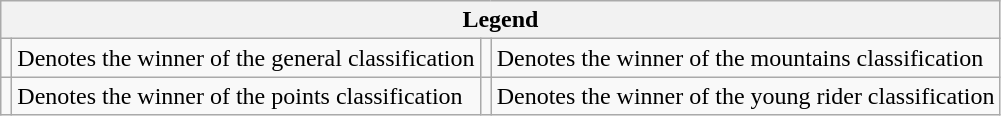<table class="wikitable">
<tr>
<th colspan="4">Legend</th>
</tr>
<tr>
<td></td>
<td>Denotes the winner of the general classification</td>
<td></td>
<td>Denotes the winner of the mountains classification</td>
</tr>
<tr>
<td></td>
<td>Denotes the winner of the points classification</td>
<td></td>
<td>Denotes the winner of the young rider classification</td>
</tr>
</table>
